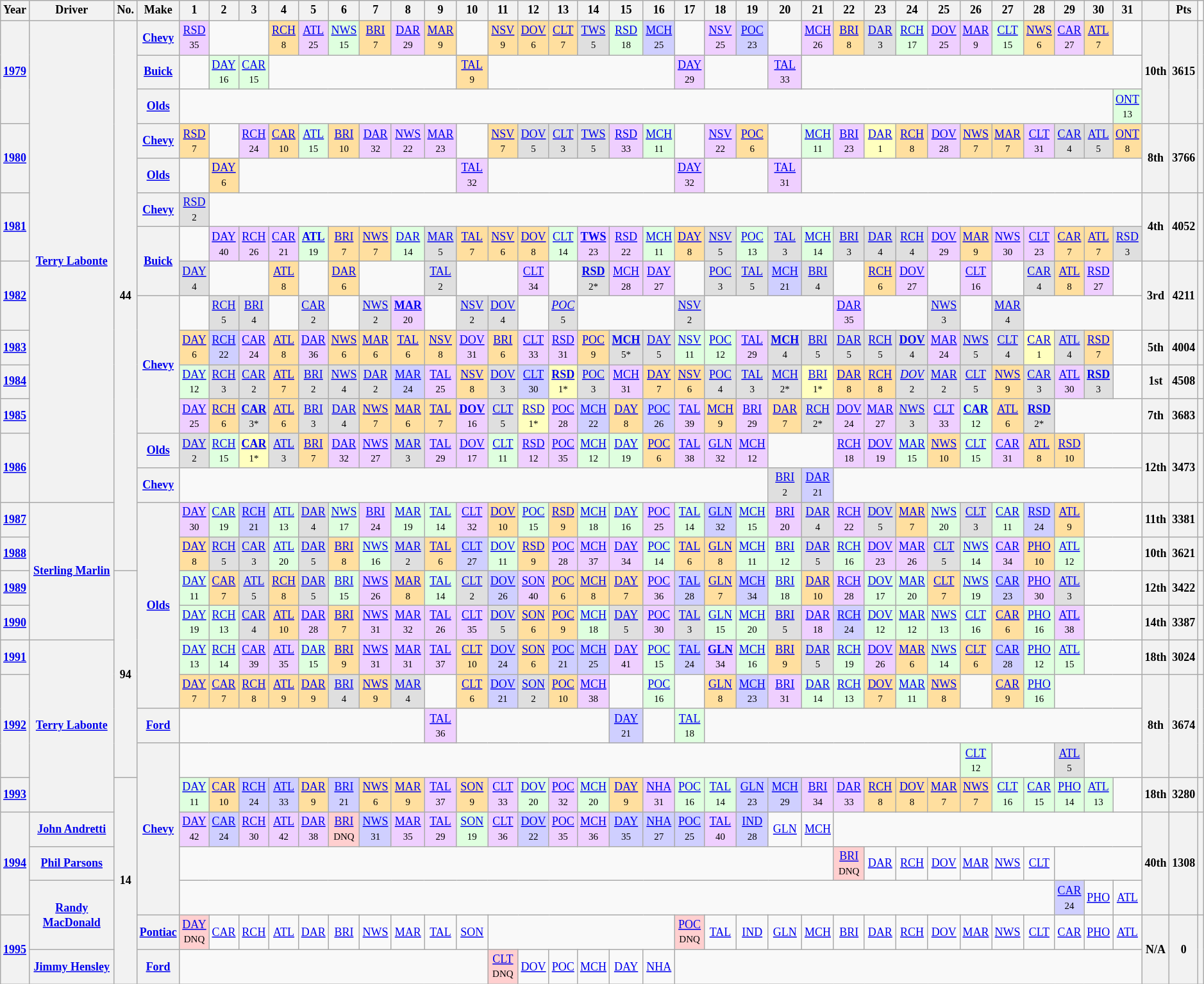<table class="wikitable" style="text-align:center; font-size:75%">
<tr>
<th>Year</th>
<th>Driver</th>
<th>No.</th>
<th>Make</th>
<th>1</th>
<th>2</th>
<th>3</th>
<th>4</th>
<th>5</th>
<th>6</th>
<th>7</th>
<th>8</th>
<th>9</th>
<th>10</th>
<th>11</th>
<th>12</th>
<th>13</th>
<th>14</th>
<th>15</th>
<th>16</th>
<th>17</th>
<th>18</th>
<th>19</th>
<th>20</th>
<th>21</th>
<th>22</th>
<th>23</th>
<th>24</th>
<th>25</th>
<th>26</th>
<th>27</th>
<th>28</th>
<th>29</th>
<th>30</th>
<th>31</th>
<th></th>
<th>Pts</th>
</tr>
<tr>
<th rowspan=3><a href='#'>1979</a></th>
<th rowspan=14><a href='#'>Terry Labonte</a></th>
<th rowspan=16>44</th>
<th><a href='#'>Chevy</a></th>
<td style="background:#EFCFFF;"><a href='#'>RSD</a><br><small>35</small></td>
<td colspan=2></td>
<td style="background:#FFDF9F;"><a href='#'>RCH</a><br><small>8</small></td>
<td style="background:#EFCFFF;"><a href='#'>ATL</a><br><small>25</small></td>
<td style="background:#DFFFDF;"><a href='#'>NWS</a><br><small>15</small></td>
<td style="background:#FFDF9F;"><a href='#'>BRI</a><br><small>7</small></td>
<td style="background:#EFCFFF;"><a href='#'>DAR</a><br><small>29</small></td>
<td style="background:#FFDF9F;"><a href='#'>MAR</a><br><small>9</small></td>
<td></td>
<td style="background:#FFDF9F;"><a href='#'>NSV</a><br><small>9</small></td>
<td style="background:#FFDF9F;"><a href='#'>DOV</a><br><small>6</small></td>
<td style="background:#FFDF9F;"><a href='#'>CLT</a><br><small>7</small></td>
<td style="background:#DFDFDF;"><a href='#'>TWS</a><br><small>5</small></td>
<td style="background:#DFFFDF;"><a href='#'>RSD</a><br><small>18</small></td>
<td style="background:#CFCFFF;"><a href='#'>MCH</a><br><small>25</small></td>
<td></td>
<td style="background:#EFCFFF;"><a href='#'>NSV</a><br><small>25</small></td>
<td style="background:#CFCFFF;"><a href='#'>POC</a><br><small>23</small></td>
<td></td>
<td style="background:#EFCFFF;"><a href='#'>MCH</a><br><small>26</small></td>
<td style="background:#FFDF9F;"><a href='#'>BRI</a><br><small>8</small></td>
<td style="background:#DFDFDF;"><a href='#'>DAR</a><br><small>3</small></td>
<td style="background:#DFFFDF;"><a href='#'>RCH</a><br><small>17</small></td>
<td style="background:#EFCFFF;"><a href='#'>DOV</a><br><small>25</small></td>
<td style="background:#EFCFFF;"><a href='#'>MAR</a><br><small>9</small></td>
<td style="background:#DFFFDF;"><a href='#'>CLT</a><br><small>15</small></td>
<td style="background:#FFDF9F;"><a href='#'>NWS</a><br><small>6</small></td>
<td style="background:#EFCFFF;"><a href='#'>CAR</a><br><small>27</small></td>
<td style="background:#FFDF9F;"><a href='#'>ATL</a><br><small>7</small></td>
<td colspan=1></td>
<th rowspan=3>10th</th>
<th rowspan=3>3615</th>
<th rowspan=3></th>
</tr>
<tr>
<th><a href='#'>Buick</a></th>
<td></td>
<td style="background:#DFFFDF;"><a href='#'>DAY</a><br><small>16</small></td>
<td style="background:#DFFFDF;"><a href='#'>CAR</a><br><small>15</small></td>
<td colspan=6></td>
<td style="background:#FFDF9F;"><a href='#'>TAL</a><br><small>9</small></td>
<td colspan=6></td>
<td style="background:#EFCFFF;"><a href='#'>DAY</a><br><small>29</small></td>
<td colspan=2></td>
<td style="background:#EFCFFF;"><a href='#'>TAL</a><br><small>33</small></td>
<td colspan=11></td>
</tr>
<tr>
<th><a href='#'>Olds</a></th>
<td colspan=30></td>
<td style="background:#DFFFDF;"><a href='#'>ONT</a><br><small>13</small></td>
</tr>
<tr>
<th rowspan=2><a href='#'>1980</a></th>
<th><a href='#'>Chevy</a></th>
<td style="background:#FFDF9F;"><a href='#'>RSD</a><br><small>7</small></td>
<td></td>
<td style="background:#EFCFFF;"><a href='#'>RCH</a><br><small>24</small></td>
<td style="background:#FFDF9F;"><a href='#'>CAR</a><br><small>10</small></td>
<td style="background:#DFFFDF;"><a href='#'>ATL</a><br><small>15</small></td>
<td style="background:#FFDF9F;"><a href='#'>BRI</a><br><small>10</small></td>
<td style="background:#EFCFFF;"><a href='#'>DAR</a><br><small>32</small></td>
<td style="background:#EFCFFF;"><a href='#'>NWS</a><br><small>22</small></td>
<td style="background:#EFCFFF;"><a href='#'>MAR</a><br><small>23</small></td>
<td></td>
<td style="background:#FFDF9F;"><a href='#'>NSV</a><br><small>7</small></td>
<td style="background:#DFDFDF;"><a href='#'>DOV</a><br><small>5</small></td>
<td style="background:#DFDFDF;"><a href='#'>CLT</a><br><small>3</small></td>
<td style="background:#DFDFDF;"><a href='#'>TWS</a><br><small>5</small></td>
<td style="background:#EFCFFF;"><a href='#'>RSD</a><br><small>33</small></td>
<td style="background:#DFFFDF;"><a href='#'>MCH</a><br><small>11</small></td>
<td></td>
<td style="background:#EFCFFF;"><a href='#'>NSV</a><br><small>22</small></td>
<td style="background:#FFDF9F;"><a href='#'>POC</a><br><small>6</small></td>
<td></td>
<td style="background:#DFFFDF;"><a href='#'>MCH</a><br><small>11</small></td>
<td style="background:#EFCFFF;"><a href='#'>BRI</a><br><small>23</small></td>
<td style="background:#FFFFBF;"><a href='#'>DAR</a><br><small>1</small></td>
<td style="background:#FFDF9F;"><a href='#'>RCH</a><br><small>8</small></td>
<td style="background:#EFCFFF;"><a href='#'>DOV</a><br><small>28</small></td>
<td style="background:#FFDF9F;"><a href='#'>NWS</a><br><small>7</small></td>
<td style="background:#FFDF9F;"><a href='#'>MAR</a><br><small>7</small></td>
<td style="background:#EFCFFF;"><a href='#'>CLT</a><br><small>31</small></td>
<td style="background:#DFDFDF;"><a href='#'>CAR</a><br><small>4</small></td>
<td style="background:#DFDFDF;"><a href='#'>ATL</a><br><small>5</small></td>
<td style="background:#FFDF9F;"><a href='#'>ONT</a><br><small>8</small></td>
<th rowspan=2>8th</th>
<th rowspan=2>3766</th>
<th rowspan=2></th>
</tr>
<tr>
<th><a href='#'>Olds</a></th>
<td></td>
<td style="background:#FFDF9F;"><a href='#'>DAY</a><br><small>6</small></td>
<td colspan=7></td>
<td style="background:#EFCFFF;"><a href='#'>TAL</a><br><small>32</small></td>
<td colspan=6></td>
<td style="background:#EFCFFF;"><a href='#'>DAY</a><br><small>32</small></td>
<td colspan=2></td>
<td style="background:#EFCFFF;"><a href='#'>TAL</a><br><small>31</small></td>
<td colspan=11></td>
</tr>
<tr>
<th rowspan=2><a href='#'>1981</a></th>
<th><a href='#'>Chevy</a></th>
<td style="background:#DFDFDF;"><a href='#'>RSD</a><br><small>2</small></td>
<td colspan=30></td>
<th rowspan=2>4th</th>
<th rowspan=2>4052</th>
<th rowspan=2></th>
</tr>
<tr>
<th rowspan=2><a href='#'>Buick</a></th>
<td></td>
<td style="background:#EFCFFF;"><a href='#'>DAY</a><br><small>40</small></td>
<td style="background:#EFCFFF;"><a href='#'>RCH</a><br><small>26</small></td>
<td style="background:#EFCFFF;"><a href='#'>CAR</a><br><small>21</small></td>
<td style="background:#DFFFDF;"><strong><a href='#'>ATL</a></strong><br><small>19</small></td>
<td style="background:#FFDF9F;"><a href='#'>BRI</a><br><small>7</small></td>
<td style="background:#FFDF9F;"><a href='#'>NWS</a><br><small>7</small></td>
<td style="background:#DFFFDF;"><a href='#'>DAR</a><br><small>14</small></td>
<td style="background:#DFDFDF;"><a href='#'>MAR</a><br><small>5</small></td>
<td style="background:#FFDF9F;"><a href='#'>TAL</a><br><small>7</small></td>
<td style="background:#FFDF9F;"><a href='#'>NSV</a><br><small>6</small></td>
<td style="background:#FFDF9F;"><a href='#'>DOV</a><br><small>8</small></td>
<td style="background:#DFFFDF;"><a href='#'>CLT</a><br><small>14</small></td>
<td style="background:#EFCFFF;"><strong><a href='#'>TWS</a></strong><br><small>23</small></td>
<td style="background:#EFCFFF;"><a href='#'>RSD</a><br><small>22</small></td>
<td style="background:#DFFFDF;"><a href='#'>MCH</a><br><small>11</small></td>
<td style="background:#FFDF9F;"><a href='#'>DAY</a><br><small>8</small></td>
<td style="background:#DFDFDF;"><a href='#'>NSV</a><br><small>5</small></td>
<td style="background:#DFFFDF;"><a href='#'>POC</a><br><small>13</small></td>
<td style="background:#DFDFDF;"><a href='#'>TAL</a><br><small>3</small></td>
<td style="background:#DFFFDF;"><a href='#'>MCH</a><br><small>14</small></td>
<td style="background:#DFDFDF;"><a href='#'>BRI</a><br><small>3</small></td>
<td style="background:#DFDFDF;"><a href='#'>DAR</a><br><small>4</small></td>
<td style="background:#DFDFDF;"><a href='#'>RCH</a><br><small>4</small></td>
<td style="background:#EFCFFF;"><a href='#'>DOV</a><br><small>29</small></td>
<td style="background:#FFDF9F;"><a href='#'>MAR</a><br><small>9</small></td>
<td style="background:#EFCFFF;"><a href='#'>NWS</a><br><small>30</small></td>
<td style="background:#EFCFFF;"><a href='#'>CLT</a><br><small>23</small></td>
<td style="background:#FFDF9F;"><a href='#'>CAR</a><br><small>7</small></td>
<td style="background:#FFDF9F;"><a href='#'>ATL</a><br><small>7</small></td>
<td style="background:#DFDFDF;"><a href='#'>RSD</a><br><small>3</small></td>
</tr>
<tr>
<th rowspan=2><a href='#'>1982</a></th>
<td style="background:#DFDFDF;"><a href='#'>DAY</a><br><small>4</small></td>
<td colspan=2></td>
<td style="background:#FFDF9F;"><a href='#'>ATL</a><br><small>8</small></td>
<td></td>
<td style="background:#FFDF9F;"><a href='#'>DAR</a><br><small>6</small></td>
<td colspan=2></td>
<td style="background:#DFDFDF;"><a href='#'>TAL</a><br><small>2</small></td>
<td colspan=2></td>
<td style="background:#EFCFFF;"><a href='#'>CLT</a><br><small>34</small></td>
<td></td>
<td style="background:#DFDFDF;"><strong><a href='#'>RSD</a></strong><br><small>2*</small></td>
<td style="background:#EFCFFF;"><a href='#'>MCH</a><br><small>28</small></td>
<td style="background:#EFCFFF;"><a href='#'>DAY</a><br><small>27</small></td>
<td></td>
<td style="background:#DFDFDF;"><a href='#'>POC</a><br><small>3</small></td>
<td style="background:#DFDFDF;"><a href='#'>TAL</a><br><small>5</small></td>
<td style="background:#CFCFFF;"><a href='#'>MCH</a><br><small>21</small></td>
<td style="background:#DFDFDF;"><a href='#'>BRI</a><br><small>4</small></td>
<td></td>
<td style="background:#FFDF9F;"><a href='#'>RCH</a><br><small>6</small></td>
<td style="background:#EFCFFF;"><a href='#'>DOV</a><br><small>27</small></td>
<td></td>
<td style="background:#EFCFFF;"><a href='#'>CLT</a><br><small>16</small></td>
<td></td>
<td style="background:#DFDFDF;"><a href='#'>CAR</a><br><small>4</small></td>
<td style="background:#FFDF9F;"><a href='#'>ATL</a><br><small>8</small></td>
<td style="background:#EFCFFF;"><a href='#'>RSD</a><br><small>27</small></td>
<td colspan=1></td>
<th rowspan=2>3rd</th>
<th rowspan=2>4211</th>
<th rowspan=2></th>
</tr>
<tr>
<th rowspan=4><a href='#'>Chevy</a></th>
<td></td>
<td style="background:#DFDFDF;"><a href='#'>RCH</a><br><small>5</small></td>
<td style="background:#DFDFDF;"><a href='#'>BRI</a><br><small>4</small></td>
<td></td>
<td style="background:#DFDFDF;"><a href='#'>CAR</a><br><small>2</small></td>
<td></td>
<td style="background:#DFDFDF;"><a href='#'>NWS</a><br><small>2</small></td>
<td style="background:#EFCFFF;"><strong><a href='#'>MAR</a></strong><br><small>20</small></td>
<td></td>
<td style="background:#DFDFDF;"><a href='#'>NSV</a><br><small>2</small></td>
<td style="background:#DFDFDF;"><a href='#'>DOV</a><br><small>4</small></td>
<td></td>
<td style="background:#DFDFDF;"><em><a href='#'>POC</a></em><br><small>5</small></td>
<td colspan=3></td>
<td style="background:#DFDFDF;"><a href='#'>NSV</a><br><small>2</small></td>
<td colspan=4></td>
<td style="background:#EFCFFF;"><a href='#'>DAR</a><br><small>35</small></td>
<td colspan=2></td>
<td style="background:#DFDFDF;"><a href='#'>NWS</a><br><small>3</small></td>
<td></td>
<td style="background:#DFDFDF;"><a href='#'>MAR</a><br><small>4</small></td>
<td colspan=4></td>
</tr>
<tr>
<th><a href='#'>1983</a></th>
<td style="background:#FFDF9F;"><a href='#'>DAY</a><br><small>6</small></td>
<td style="background:#CFCFFF;"><a href='#'>RCH</a><br><small>22</small></td>
<td style="background:#EFCFFF;"><a href='#'>CAR</a><br><small>24</small></td>
<td style="background:#FFDF9F;"><a href='#'>ATL</a><br><small>8</small></td>
<td style="background:#EFCFFF;"><a href='#'>DAR</a><br><small>36</small></td>
<td style="background:#FFDF9F;"><a href='#'>NWS</a><br><small>6</small></td>
<td style="background:#FFDF9F;"><a href='#'>MAR</a><br><small>6</small></td>
<td style="background:#FFDF9F;"><a href='#'>TAL</a><br><small>6</small></td>
<td style="background:#FFDF9F;"><a href='#'>NSV</a><br><small>8</small></td>
<td style="background:#EFCFFF;"><a href='#'>DOV</a><br><small>31</small></td>
<td style="background:#FFDF9F;"><a href='#'>BRI</a><br><small>6</small></td>
<td style="background:#EFCFFF;"><a href='#'>CLT</a><br><small>33</small></td>
<td style="background:#EFCFFF;"><a href='#'>RSD</a><br><small>31</small></td>
<td style="background:#FFDF9F;"><a href='#'>POC</a><br><small>9</small></td>
<td style="background:#DFDFDF;"><strong><a href='#'>MCH</a></strong><br><small>5*</small></td>
<td style="background:#DFDFDF;"><a href='#'>DAY</a><br><small>5</small></td>
<td style="background:#DFFFDF;"><a href='#'>NSV</a><br><small>11</small></td>
<td style="background:#DFFFDF;"><a href='#'>POC</a><br><small>12</small></td>
<td style="background:#EFCFFF;"><a href='#'>TAL</a><br><small>29</small></td>
<td style="background:#DFDFDF;"><strong><a href='#'>MCH</a></strong><br><small>4</small></td>
<td style="background:#DFDFDF;"><a href='#'>BRI</a><br><small>5</small></td>
<td style="background:#DFDFDF;"><a href='#'>DAR</a><br><small>5</small></td>
<td style="background:#DFDFDF;"><a href='#'>RCH</a><br><small>5</small></td>
<td style="background:#DFDFDF;"><strong><a href='#'>DOV</a></strong><br><small>4</small></td>
<td style="background:#EFCFFF;"><a href='#'>MAR</a><br><small>24</small></td>
<td style="background:#DFDFDF;"><a href='#'>NWS</a><br><small>5</small></td>
<td style="background:#DFDFDF;"><a href='#'>CLT</a><br><small>4</small></td>
<td style="background:#FFFFBF;"><a href='#'>CAR</a><br><small>1</small></td>
<td style="background:#DFDFDF;"><a href='#'>ATL</a><br><small>4</small></td>
<td style="background:#FFDF9F;"><a href='#'>RSD</a><br><small>7</small></td>
<td colspan=1></td>
<th>5th</th>
<th>4004</th>
<th></th>
</tr>
<tr>
<th><a href='#'>1984</a></th>
<td style="background:#DFFFDF;"><a href='#'>DAY</a><br><small>12</small></td>
<td style="background:#DFDFDF;"><a href='#'>RCH</a><br><small>3</small></td>
<td style="background:#DFDFDF;"><a href='#'>CAR</a><br><small>2</small></td>
<td style="background:#FFDF9F;"><a href='#'>ATL</a><br><small>7</small></td>
<td style="background:#DFDFDF;"><a href='#'>BRI</a><br><small>2</small></td>
<td style="background:#DFDFDF;"><a href='#'>NWS</a><br><small>4</small></td>
<td style="background:#DFDFDF;"><a href='#'>DAR</a><br><small>2</small></td>
<td style="background:#CFCFFF;"><a href='#'>MAR</a><br><small>24</small></td>
<td style="background:#EFCFFF;"><a href='#'>TAL</a><br><small>25</small></td>
<td style="background:#FFDF9F;"><a href='#'>NSV</a><br><small>8</small></td>
<td style="background:#DFDFDF;"><a href='#'>DOV</a><br><small>3</small></td>
<td style="background:#CFCFFF;"><a href='#'>CLT</a><br><small>30</small></td>
<td style="background:#FFFFBF;"><strong><a href='#'>RSD</a></strong><br><small>1*</small></td>
<td style="background:#DFDFDF;"><a href='#'>POC</a><br><small>3</small></td>
<td style="background:#EFCFFF;"><a href='#'>MCH</a><br><small>31</small></td>
<td style="background:#FFDF9F;"><a href='#'>DAY</a><br><small>7</small></td>
<td style="background:#FFDF9F;"><a href='#'>NSV</a><br><small>6</small></td>
<td style="background:#DFDFDF;"><a href='#'>POC</a><br><small>4</small></td>
<td style="background:#DFDFDF;"><a href='#'>TAL</a><br><small>3</small></td>
<td style="background:#DFDFDF;"><a href='#'>MCH</a><br><small>2*</small></td>
<td style="background:#FFFFBF;"><a href='#'>BRI</a><br><small>1*</small></td>
<td style="background:#FFDF9F;"><a href='#'>DAR</a><br><small>8</small></td>
<td style="background:#FFDF9F;"><a href='#'>RCH</a><br><small>8</small></td>
<td style="background:#DFDFDF;"><em><a href='#'>DOV</a></em><br><small>2</small></td>
<td style="background:#DFDFDF;"><a href='#'>MAR</a><br><small>2</small></td>
<td style="background:#DFDFDF;"><a href='#'>CLT</a><br><small>5</small></td>
<td style="background:#FFDF9F;"><a href='#'>NWS</a><br><small>9</small></td>
<td style="background:#DFDFDF;"><a href='#'>CAR</a><br><small>3</small></td>
<td style="background:#EFCFFF;"><a href='#'>ATL</a><br><small>30</small></td>
<td style="background:#DFDFDF;"><strong><a href='#'>RSD</a></strong><br><small>3</small></td>
<td colspan=1></td>
<th>1st</th>
<th>4508</th>
<th></th>
</tr>
<tr>
<th><a href='#'>1985</a></th>
<td style="background:#EFCFFF;"><a href='#'>DAY</a><br><small>25</small></td>
<td style="background:#FFDF9F;"><a href='#'>RCH</a><br><small>6</small></td>
<td style="background:#DFDFDF;"><strong><a href='#'>CAR</a></strong><br><small>3*</small></td>
<td style="background:#FFDF9F;"><a href='#'>ATL</a><br><small>6</small></td>
<td style="background:#DFDFDF;"><a href='#'>BRI</a><br><small>3</small></td>
<td style="background:#DFDFDF;"><a href='#'>DAR</a><br><small>4</small></td>
<td style="background:#FFDF9F;"><a href='#'>NWS</a><br><small>7</small></td>
<td style="background:#FFDF9F;"><a href='#'>MAR</a><br><small>6</small></td>
<td style="background:#FFDF9F;"><a href='#'>TAL</a><br><small>7</small></td>
<td style="background:#EFCFFF;"><strong><a href='#'>DOV</a></strong><br><small>16</small></td>
<td style="background:#DFDFDF;"><a href='#'>CLT</a><br><small>5</small></td>
<td style="background:#FFFFBF;"><a href='#'>RSD</a><br><small>1*</small></td>
<td style="background:#EFCFFF;"><a href='#'>POC</a><br><small>28</small></td>
<td style="background:#CFCFFF;"><a href='#'>MCH</a><br><small>22</small></td>
<td style="background:#FFDF9F;"><a href='#'>DAY</a><br><small>8</small></td>
<td style="background:#CFCFFF;"><a href='#'>POC</a><br><small>26</small></td>
<td style="background:#EFCFFF;"><a href='#'>TAL</a><br><small>39</small></td>
<td style="background:#FFDF9F;"><a href='#'>MCH</a><br><small>9</small></td>
<td style="background:#EFCFFF;"><a href='#'>BRI</a><br><small>29</small></td>
<td style="background:#FFDF9F;"><a href='#'>DAR</a><br><small>7</small></td>
<td style="background:#DFDFDF;"><a href='#'>RCH</a><br><small>2*</small></td>
<td style="background:#EFCFFF;"><a href='#'>DOV</a><br><small>24</small></td>
<td style="background:#EFCFFF;"><a href='#'>MAR</a><br><small>27</small></td>
<td style="background:#DFDFDF;"><a href='#'>NWS</a><br><small>3</small></td>
<td style="background:#EFCFFF;"><a href='#'>CLT</a><br><small>33</small></td>
<td style="background:#DFFFDF;"><strong><a href='#'>CAR</a></strong><br><small>12</small></td>
<td style="background:#FFDF9F;"><a href='#'>ATL</a><br><small>6</small></td>
<td style="background:#DFDFDF;"><strong><a href='#'>RSD</a></strong><br><small>2*</small></td>
<td colspan=3></td>
<th>7th</th>
<th>3683</th>
<th></th>
</tr>
<tr>
<th rowspan=2><a href='#'>1986</a></th>
<th><a href='#'>Olds</a></th>
<td style="background:#DFDFDF;"><a href='#'>DAY</a><br><small>2</small></td>
<td style="background:#DFFFDF;"><a href='#'>RCH</a><br><small>15</small></td>
<td style="background:#FFFFBF;"><strong><a href='#'>CAR</a></strong><br><small>1*</small></td>
<td style="background:#DFDFDF;"><a href='#'>ATL</a><br><small>3</small></td>
<td style="background:#FFDF9F;"><a href='#'>BRI</a><br><small>7</small></td>
<td style="background:#EFCFFF;"><a href='#'>DAR</a><br><small>32</small></td>
<td style="background:#EFCFFF;"><a href='#'>NWS</a><br><small>27</small></td>
<td style="background:#DFDFDF;"><a href='#'>MAR</a><br><small>3</small></td>
<td style="background:#EFCFFF;"><a href='#'>TAL</a><br><small>29</small></td>
<td style="background:#EFCFFF;"><a href='#'>DOV</a><br><small>17</small></td>
<td style="background:#DFFFDF;"><a href='#'>CLT</a><br><small>11</small></td>
<td style="background:#EFCFFF;"><a href='#'>RSD</a><br><small>12</small></td>
<td style="background:#EFCFFF;"><a href='#'>POC</a><br><small>35</small></td>
<td style="background:#DFFFDF;"><a href='#'>MCH</a><br><small>12</small></td>
<td style="background:#DFFFDF;"><a href='#'>DAY</a><br><small>19</small></td>
<td style="background:#FFDF9F;"><a href='#'>POC</a><br><small>6</small></td>
<td style="background:#EFCFFF;"><a href='#'>TAL</a><br><small>38</small></td>
<td style="background:#EFCFFF;"><a href='#'>GLN</a><br><small>32</small></td>
<td style="background:#EFCFFF;"><a href='#'>MCH</a><br><small>12</small></td>
<td colspan=2></td>
<td style="background:#EFCFFF;"><a href='#'>RCH</a><br><small>18</small></td>
<td style="background:#EFCFFF;"><a href='#'>DOV</a><br><small>19</small></td>
<td style="background:#DFFFDF;"><a href='#'>MAR</a><br><small>15</small></td>
<td style="background:#FFDF9F;"><a href='#'>NWS</a><br><small>10</small></td>
<td style="background:#DFFFDF;"><a href='#'>CLT</a><br><small>15</small></td>
<td style="background:#EFCFFF;"><a href='#'>CAR</a><br><small>31</small></td>
<td style="background:#FFDF9F;"><a href='#'>ATL</a><br><small>8</small></td>
<td style="background:#FFDF9F;"><a href='#'>RSD</a><br><small>10</small></td>
<td colspan=2></td>
<th rowspan=2>12th</th>
<th rowspan=2>3473</th>
<th rowspan=2></th>
</tr>
<tr>
<th><a href='#'>Chevy</a></th>
<td colspan=19></td>
<td style="background:#DFDFDF;"><a href='#'>BRI</a><br><small>2</small></td>
<td style="background:#CFCFFF;"><a href='#'>DAR</a><br><small>21</small></td>
<td colspan=10></td>
</tr>
<tr>
<th><a href='#'>1987</a></th>
<th rowspan=4><a href='#'>Sterling Marlin</a></th>
<th rowspan=6><a href='#'>Olds</a></th>
<td style="background:#EFCFFF;"><a href='#'>DAY</a><br><small>30</small></td>
<td style="background:#DFFFDF;"><a href='#'>CAR</a><br><small>19</small></td>
<td style="background:#CFCFFF;"><a href='#'>RCH</a><br><small>21</small></td>
<td style="background:#DFFFDF;"><a href='#'>ATL</a><br><small>13</small></td>
<td style="background:#DFDFDF;"><a href='#'>DAR</a><br><small>4</small></td>
<td style="background:#DFFFDF;"><a href='#'>NWS</a><br><small>17</small></td>
<td style="background:#EFCFFF;"><a href='#'>BRI</a><br><small>24</small></td>
<td style="background:#DFFFDF;"><a href='#'>MAR</a><br><small>19</small></td>
<td style="background:#DFFFDF;"><a href='#'>TAL</a><br><small>14</small></td>
<td style="background:#EFCFFF;"><a href='#'>CLT</a><br><small>32</small></td>
<td style="background:#FFDF9F;"><a href='#'>DOV</a><br><small>10</small></td>
<td style="background:#DFFFDF;"><a href='#'>POC</a><br><small>15</small></td>
<td style="background:#FFDF9F;"><a href='#'>RSD</a><br><small>9</small></td>
<td style="background:#DFFFDF;"><a href='#'>MCH</a><br><small>18</small></td>
<td style="background:#DFFFDF;"><a href='#'>DAY</a><br><small>16</small></td>
<td style="background:#EFCFFF;"><a href='#'>POC</a><br><small>25</small></td>
<td style="background:#DFFFDF;"><a href='#'>TAL</a><br><small>14</small></td>
<td style="background:#CFCFFF;"><a href='#'>GLN</a><br><small>32</small></td>
<td style="background:#DFFFDF;"><a href='#'>MCH</a><br><small>15</small></td>
<td style="background:#EFCFFF;"><a href='#'>BRI</a><br><small>20</small></td>
<td style="background:#DFDFDF;"><a href='#'>DAR</a><br><small>4</small></td>
<td style="background:#EFCFFF;"><a href='#'>RCH</a><br><small>22</small></td>
<td style="background:#DFDFDF;"><a href='#'>DOV</a><br><small>5</small></td>
<td style="background:#FFDF9F;"><a href='#'>MAR</a><br><small>7</small></td>
<td style="background:#DFFFDF;"><a href='#'>NWS</a><br><small>20</small></td>
<td style="background:#DFDFDF;"><a href='#'>CLT</a><br><small>3</small></td>
<td style="background:#DFFFDF;"><a href='#'>CAR</a><br><small>11</small></td>
<td style="background:#CFCFFF;"><a href='#'>RSD</a><br><small>24</small></td>
<td style="background:#FFDF9F;"><a href='#'>ATL</a><br><small>9</small></td>
<td colspan=2></td>
<th>11th</th>
<th>3381</th>
<th></th>
</tr>
<tr>
<th><a href='#'>1988</a></th>
<td style="background:#FFDF9F;"><a href='#'>DAY</a><br><small>8</small></td>
<td style="background:#DFDFDF;"><a href='#'>RCH</a><br><small>5</small></td>
<td style="background:#DFDFDF;"><a href='#'>CAR</a><br><small>3</small></td>
<td style="background:#DFFFDF;"><a href='#'>ATL</a><br><small>20</small></td>
<td style="background:#DFDFDF;"><a href='#'>DAR</a><br><small>5</small></td>
<td style="background:#FFDF9F;"><a href='#'>BRI</a><br><small>8</small></td>
<td style="background:#DFFFDF;"><a href='#'>NWS</a><br><small>16</small></td>
<td style="background:#DFDFDF;"><a href='#'>MAR</a><br><small>2</small></td>
<td style="background:#FFDF9F;"><a href='#'>TAL</a><br><small>6</small></td>
<td style="background:#CFCFFF;"><a href='#'>CLT</a><br><small>27</small></td>
<td style="background:#DFFFDF;"><a href='#'>DOV</a><br><small>11</small></td>
<td style="background:#FFDF9F;"><a href='#'>RSD</a><br><small>9</small></td>
<td style="background:#EFCFFF;"><a href='#'>POC</a><br><small>28</small></td>
<td style="background:#EFCFFF;"><a href='#'>MCH</a><br><small>37</small></td>
<td style="background:#EFCFFF;"><a href='#'>DAY</a><br><small>34</small></td>
<td style="background:#DFFFDF;"><a href='#'>POC</a><br><small>14</small></td>
<td style="background:#FFDF9F;"><a href='#'>TAL</a><br><small>6</small></td>
<td style="background:#FFDF9F;"><a href='#'>GLN</a><br><small>8</small></td>
<td style="background:#DFFFDF;"><a href='#'>MCH</a><br><small>11</small></td>
<td style="background:#DFFFDF;"><a href='#'>BRI</a><br><small>12</small></td>
<td style="background:#DFDFDF;"><a href='#'>DAR</a><br><small>5</small></td>
<td style="background:#DFFFDF;"><a href='#'>RCH</a><br><small>16</small></td>
<td style="background:#EFCFFF;"><a href='#'>DOV</a><br><small>23</small></td>
<td style="background:#EFCFFF;"><a href='#'>MAR</a><br><small>26</small></td>
<td style="background:#DFDFDF;"><a href='#'>CLT</a><br><small>5</small></td>
<td style="background:#DFFFDF;"><a href='#'>NWS</a><br><small>14</small></td>
<td style="background:#EFCFFF;"><a href='#'>CAR</a><br><small>34</small></td>
<td style="background:#FFDF9F;"><a href='#'>PHO</a><br><small>10</small></td>
<td style="background:#DFFFDF;"><a href='#'>ATL</a><br><small>12</small></td>
<td colspan=2></td>
<th>10th</th>
<th>3621</th>
<th></th>
</tr>
<tr>
<th><a href='#'>1989</a></th>
<th rowspan=6>94</th>
<td style="background:#DFFFDF;"><a href='#'>DAY</a><br><small>11</small></td>
<td style="background:#FFDF9F;"><a href='#'>CAR</a><br><small>7</small></td>
<td style="background:#DFDFDF;"><a href='#'>ATL</a><br><small>5</small></td>
<td style="background:#FFDF9F;"><a href='#'>RCH</a><br><small>8</small></td>
<td style="background:#DFDFDF;"><a href='#'>DAR</a><br><small>5</small></td>
<td style="background:#DFFFDF;"><a href='#'>BRI</a><br><small>15</small></td>
<td style="background:#EFCFFF;"><a href='#'>NWS</a><br><small>26</small></td>
<td style="background:#FFDF9F;"><a href='#'>MAR</a><br><small>8</small></td>
<td style="background:#DFFFDF;"><a href='#'>TAL</a><br><small>14</small></td>
<td style="background:#DFDFDF;"><a href='#'>CLT</a><br><small>2</small></td>
<td style="background:#CFCFFF;"><a href='#'>DOV</a><br><small>26</small></td>
<td style="background:#EFCFFF;"><a href='#'>SON</a><br><small>40</small></td>
<td style="background:#FFDF9F;"><a href='#'>POC</a><br><small>6</small></td>
<td style="background:#FFDF9F;"><a href='#'>MCH</a><br><small>8</small></td>
<td style="background:#FFDF9F;"><a href='#'>DAY</a><br><small>7</small></td>
<td style="background:#EFCFFF;"><a href='#'>POC</a><br><small>36</small></td>
<td style="background:#CFCFFF;"><a href='#'>TAL</a><br><small>28</small></td>
<td style="background:#FFDF9F;"><a href='#'>GLN</a><br><small>7</small></td>
<td style="background:#CFCFFF;"><a href='#'>MCH</a><br><small>34</small></td>
<td style="background:#DFFFDF;"><a href='#'>BRI</a><br><small>18</small></td>
<td style="background:#FFDF9F;"><a href='#'>DAR</a><br><small>10</small></td>
<td style="background:#EFCFFF;"><a href='#'>RCH</a><br><small>28</small></td>
<td style="background:#DFFFDF;"><a href='#'>DOV</a><br><small>17</small></td>
<td style="background:#DFFFDF;"><a href='#'>MAR</a><br><small>20</small></td>
<td style="background:#FFDF9F;"><a href='#'>CLT</a><br><small>7</small></td>
<td style="background:#DFFFDF;"><a href='#'>NWS</a><br><small>19</small></td>
<td style="background:#CFCFFF;"><a href='#'>CAR</a><br><small>23</small></td>
<td style="background:#EFCFFF;"><a href='#'>PHO</a><br><small>30</small></td>
<td style="background:#DFDFDF;"><a href='#'>ATL</a><br><small>3</small></td>
<td colspan=2></td>
<th>12th</th>
<th>3422</th>
<th></th>
</tr>
<tr>
<th><a href='#'>1990</a></th>
<td style="background:#DFFFDF;"><a href='#'>DAY</a><br><small>19</small></td>
<td style="background:#DFFFDF;"><a href='#'>RCH</a><br><small>13</small></td>
<td style="background:#DFDFDF;"><a href='#'>CAR</a><br><small>4</small></td>
<td style="background:#FFDF9F;"><a href='#'>ATL</a><br><small>10</small></td>
<td style="background:#EFCFFF;"><a href='#'>DAR</a><br><small>28</small></td>
<td style="background:#FFDF9F;"><a href='#'>BRI</a><br><small>7</small></td>
<td style="background:#EFCFFF;"><a href='#'>NWS</a><br><small>31</small></td>
<td style="background:#EFCFFF;"><a href='#'>MAR</a><br><small>32</small></td>
<td style="background:#EFCFFF;"><a href='#'>TAL</a><br><small>26</small></td>
<td style="background:#EFCFFF;"><a href='#'>CLT</a><br><small>35</small></td>
<td style="background:#DFDFDF;"><a href='#'>DOV</a><br><small>5</small></td>
<td style="background:#FFDF9F;"><a href='#'>SON</a><br><small>6</small></td>
<td style="background:#FFDF9F;"><a href='#'>POC</a><br><small>9</small></td>
<td style="background:#DFFFDF;"><a href='#'>MCH</a><br><small>18</small></td>
<td style="background:#DFDFDF;"><a href='#'>DAY</a><br><small>5</small></td>
<td style="background:#EFCFFF;"><a href='#'>POC</a><br><small>30</small></td>
<td style="background:#DFDFDF;"><a href='#'>TAL</a><br><small>3</small></td>
<td style="background:#DFFFDF;"><a href='#'>GLN</a><br><small>15</small></td>
<td style="background:#DFFFDF;"><a href='#'>MCH</a><br><small>20</small></td>
<td style="background:#DFDFDF;"><a href='#'>BRI</a><br><small>5</small></td>
<td style="background:#EFCFFF;"><a href='#'>DAR</a><br><small>18</small></td>
<td style="background:#CFCFFF;"><a href='#'>RCH</a><br><small>24</small></td>
<td style="background:#DFFFDF;"><a href='#'>DOV</a><br><small>12</small></td>
<td style="background:#DFFFDF;"><a href='#'>MAR</a><br><small>12</small></td>
<td style="background:#DFFFDF;"><a href='#'>NWS</a><br><small>13</small></td>
<td style="background:#DFFFDF;"><a href='#'>CLT</a><br><small>16</small></td>
<td style="background:#FFDF9F;"><a href='#'>CAR</a><br><small>6</small></td>
<td style="background:#DFFFDF;"><a href='#'>PHO</a><br><small>16</small></td>
<td style="background:#EFCFFF;"><a href='#'>ATL</a><br><small>38</small></td>
<td colspan=2></td>
<th>14th</th>
<th>3387</th>
<th></th>
</tr>
<tr>
<th><a href='#'>1991</a></th>
<th rowspan=5><a href='#'>Terry Labonte</a></th>
<td style="background:#DFFFDF;"><a href='#'>DAY</a><br><small>13</small></td>
<td style="background:#DFFFDF;"><a href='#'>RCH</a><br><small>14</small></td>
<td style="background:#EFCFFF;"><a href='#'>CAR</a><br><small>39</small></td>
<td style="background:#EFCFFF;"><a href='#'>ATL</a><br><small>35</small></td>
<td style="background:#DFFFDF;"><a href='#'>DAR</a><br><small>15</small></td>
<td style="background:#FFDF9F;"><a href='#'>BRI</a><br><small>9</small></td>
<td style="background:#EFCFFF;"><a href='#'>NWS</a><br><small>31</small></td>
<td style="background:#EFCFFF;"><a href='#'>MAR</a><br><small>31</small></td>
<td style="background:#EFCFFF;"><a href='#'>TAL</a><br><small>37</small></td>
<td style="background:#FFDF9F;"><a href='#'>CLT</a><br><small>10</small></td>
<td style="background:#CFCFFF;"><a href='#'>DOV</a><br><small>24</small></td>
<td style="background:#FFDF9F;"><a href='#'>SON</a><br><small>6</small></td>
<td style="background:#CFCFFF;"><a href='#'>POC</a><br><small>21</small></td>
<td style="background:#CFCFFF;"><a href='#'>MCH</a><br><small>25</small></td>
<td style="background:#EFCFFF;"><a href='#'>DAY</a><br><small>41</small></td>
<td style="background:#DFFFDF;"><a href='#'>POC</a><br><small>15</small></td>
<td style="background:#CFCFFF;"><a href='#'>TAL</a><br><small>24</small></td>
<td style="background:#EFCFFF;"><strong><a href='#'>GLN</a></strong><br><small>34</small></td>
<td style="background:#DFFFDF;"><a href='#'>MCH</a><br><small>16</small></td>
<td style="background:#FFDF9F;"><a href='#'>BRI</a><br><small>9</small></td>
<td style="background:#DFDFDF;"><a href='#'>DAR</a><br><small>5</small></td>
<td style="background:#DFFFDF;"><a href='#'>RCH</a><br><small>19</small></td>
<td style="background:#EFCFFF;"><a href='#'>DOV</a><br><small>26</small></td>
<td style="background:#FFDF9F;"><a href='#'>MAR</a><br><small>6</small></td>
<td style="background:#DFFFDF;"><a href='#'>NWS</a><br><small>14</small></td>
<td style="background:#FFDF9F;"><a href='#'>CLT</a><br><small>6</small></td>
<td style="background:#CFCFFF;"><a href='#'>CAR</a><br><small>28</small></td>
<td style="background:#DFFFDF;"><a href='#'>PHO</a><br><small>12</small></td>
<td style="background:#DFFFDF;"><a href='#'>ATL</a><br><small>15</small></td>
<td colspan=2></td>
<th>18th</th>
<th>3024</th>
<th></th>
</tr>
<tr>
<th rowspan=3><a href='#'>1992</a></th>
<td style="background:#FFDF9F;"><a href='#'>DAY</a><br><small>7</small></td>
<td style="background:#FFDF9F;"><a href='#'>CAR</a><br><small>7</small></td>
<td style="background:#FFDF9F;"><a href='#'>RCH</a><br><small>8</small></td>
<td style="background:#FFDF9F;"><a href='#'>ATL</a><br><small>9</small></td>
<td style="background:#FFDF9F;"><a href='#'>DAR</a><br><small>9</small></td>
<td style="background:#DFDFDF;"><a href='#'>BRI</a><br><small>4</small></td>
<td style="background:#FFDF9F;"><a href='#'>NWS</a><br><small>9</small></td>
<td style="background:#DFDFDF;"><a href='#'>MAR</a><br><small>4</small></td>
<td></td>
<td style="background:#FFDF9F;"><a href='#'>CLT</a><br><small>6</small></td>
<td style="background:#CFCFFF;"><a href='#'>DOV</a><br><small>21</small></td>
<td style="background:#DFDFDF;"><a href='#'>SON</a><br><small>2</small></td>
<td style="background:#FFDF9F;"><a href='#'>POC</a><br><small>10</small></td>
<td style="background:#EFCFFF;"><a href='#'>MCH</a><br><small>38</small></td>
<td></td>
<td style="background:#DFFFDF;"><a href='#'>POC</a><br><small>16</small></td>
<td></td>
<td style="background:#FFDF9F;"><a href='#'>GLN</a><br><small>8</small></td>
<td style="background:#CFCFFF;"><a href='#'>MCH</a><br><small>23</small></td>
<td style="background:#EFCFFF;"><a href='#'>BRI</a><br><small>31</small></td>
<td style="background:#DFFFDF;"><a href='#'>DAR</a><br><small>14</small></td>
<td style="background:#DFFFDF;"><a href='#'>RCH</a><br><small>13</small></td>
<td style="background:#FFDF9F;"><a href='#'>DOV</a><br><small>7</small></td>
<td style="background:#DFFFDF;"><a href='#'>MAR</a><br><small>11</small></td>
<td style="background:#FFDF9F;"><a href='#'>NWS</a><br><small>8</small></td>
<td></td>
<td style="background:#FFDF9F;"><a href='#'>CAR</a><br><small>9</small></td>
<td style="background:#DFFFDF;"><a href='#'>PHO</a><br><small>16</small></td>
<td colspan=3></td>
<th rowspan=3>8th</th>
<th rowspan=3>3674</th>
<th rowspan=3></th>
</tr>
<tr>
<th><a href='#'>Ford</a></th>
<td colspan=8></td>
<td style="background:#EFCFFF;"><a href='#'>TAL</a><br><small>36</small></td>
<td colspan=5></td>
<td style="background:#CFCFFF;"><a href='#'>DAY</a><br><small>21</small></td>
<td></td>
<td style="background:#DFFFDF;"><a href='#'>TAL</a><br><small>18</small></td>
<td colspan=14></td>
</tr>
<tr>
<th rowspan=5><a href='#'>Chevy</a></th>
<td colspan=25></td>
<td style="background:#DFFFDF;"><a href='#'>CLT</a><br><small>12</small></td>
<td colspan=2></td>
<td style="background:#DFDFDF;"><a href='#'>ATL</a><br><small>5</small></td>
<td colspan=2></td>
</tr>
<tr>
<th><a href='#'>1993</a></th>
<th rowspan=6>14</th>
<td style="background:#DFFFDF;"><a href='#'>DAY</a><br><small>11</small></td>
<td style="background:#FFDF9F;"><a href='#'>CAR</a><br><small>10</small></td>
<td style="background:#CFCFFF;"><a href='#'>RCH</a><br><small>24</small></td>
<td style="background:#CFCFFF;"><a href='#'>ATL</a><br><small>33</small></td>
<td style="background:#FFDF9F;"><a href='#'>DAR</a><br><small>9</small></td>
<td style="background:#CFCFFF;"><a href='#'>BRI</a><br><small>21</small></td>
<td style="background:#FFDF9F;"><a href='#'>NWS</a><br><small>6</small></td>
<td style="background:#FFDF9F;"><a href='#'>MAR</a><br><small>9</small></td>
<td style="background:#EFCFFF;"><a href='#'>TAL</a><br><small>37</small></td>
<td style="background:#FFDF9F;"><a href='#'>SON</a><br><small>9</small></td>
<td style="background:#EFCFFF;"><a href='#'>CLT</a><br><small>33</small></td>
<td style="background:#DFFFDF;"><a href='#'>DOV</a><br><small>20</small></td>
<td style="background:#EFCFFF;"><a href='#'>POC</a><br><small>32</small></td>
<td style="background:#DFFFDF;"><a href='#'>MCH</a><br><small>20</small></td>
<td style="background:#FFDF9F;"><a href='#'>DAY</a><br><small>9</small></td>
<td style="background:#EFCFFF;"><a href='#'>NHA</a><br><small>31</small></td>
<td style="background:#DFFFDF;"><a href='#'>POC</a><br><small>16</small></td>
<td style="background:#DFFFDF;"><a href='#'>TAL</a><br><small>14</small></td>
<td style="background:#CFCFFF;"><a href='#'>GLN</a><br><small>23</small></td>
<td style="background:#CFCFFF;"><a href='#'>MCH</a><br><small>29</small></td>
<td style="background:#EFCFFF;"><a href='#'>BRI</a><br><small>34</small></td>
<td style="background:#EFCFFF;"><a href='#'>DAR</a><br><small>33</small></td>
<td style="background:#FFDF9F;"><a href='#'>RCH</a><br><small>8</small></td>
<td style="background:#FFDF9F;"><a href='#'>DOV</a><br><small>8</small></td>
<td style="background:#FFDF9F;"><a href='#'>MAR</a><br><small>7</small></td>
<td style="background:#FFDF9F;"><a href='#'>NWS</a><br><small>7</small></td>
<td style="background:#DFFFDF;"><a href='#'>CLT</a><br><small>16</small></td>
<td style="background:#DFFFDF;"><a href='#'>CAR</a><br><small>15</small></td>
<td style="background:#DFFFDF;"><a href='#'>PHO</a><br><small>14</small></td>
<td style="background:#DFFFDF;"><a href='#'>ATL</a><br><small>13</small></td>
<td colspan=1></td>
<th>18th</th>
<th>3280</th>
<th></th>
</tr>
<tr>
<th rowspan=3><a href='#'>1994</a></th>
<th><a href='#'>John Andretti</a></th>
<td style="background:#EFCFFF;"><a href='#'>DAY</a><br><small>42</small></td>
<td style="background:#CFCFFF;"><a href='#'>CAR</a><br><small>24</small></td>
<td style="background:#EFCFFF;"><a href='#'>RCH</a><br><small>30</small></td>
<td style="background:#EFCFFF;"><a href='#'>ATL</a><br><small>42</small></td>
<td style="background:#EFCFFF;"><a href='#'>DAR</a><br><small>38</small></td>
<td style="background:#FFCFCF;"><a href='#'>BRI</a><br><small>DNQ</small></td>
<td style="background:#CFCFFF;"><a href='#'>NWS</a><br><small>31</small></td>
<td style="background:#EFCFFF;"><a href='#'>MAR</a><br><small>35</small></td>
<td style="background:#EFCFFF;"><a href='#'>TAL</a><br><small>29</small></td>
<td style="background:#DFFFDF;"><a href='#'>SON</a><br><small>19</small></td>
<td style="background:#EFCFFF;"><a href='#'>CLT</a><br><small>36</small></td>
<td style="background:#CFCFFF;"><a href='#'>DOV</a><br><small>22</small></td>
<td style="background:#EFCFFF;"><a href='#'>POC</a><br><small>35</small></td>
<td style="background:#EFCFFF;"><a href='#'>MCH</a><br><small>36</small></td>
<td style="background:#CFCFFF;"><a href='#'>DAY</a><br><small>35</small></td>
<td style="background:#CFCFFF;"><a href='#'>NHA</a><br><small>27</small></td>
<td style="background:#CFCFFF;"><a href='#'>POC</a><br><small>25</small></td>
<td style="background:#EFCFFF;"><a href='#'>TAL</a><br><small>40</small></td>
<td style="background:#CFCFFF;"><a href='#'>IND</a><br><small>28</small></td>
<td><a href='#'>GLN</a></td>
<td><a href='#'>MCH</a></td>
<td colspan=10></td>
<th rowspan=3>40th</th>
<th rowspan=3>1308</th>
<th rowspan=3></th>
</tr>
<tr>
<th><a href='#'>Phil Parsons</a></th>
<td colspan=21></td>
<td style="background:#FFCFCF;"><a href='#'>BRI</a><br><small>DNQ</small></td>
<td><a href='#'>DAR</a></td>
<td><a href='#'>RCH</a></td>
<td><a href='#'>DOV</a></td>
<td><a href='#'>MAR</a></td>
<td><a href='#'>NWS</a></td>
<td><a href='#'>CLT</a></td>
<td colspan=3></td>
</tr>
<tr>
<th rowspan=2><a href='#'>Randy MacDonald</a></th>
<td colspan=28></td>
<td style="background:#CFCFFF;"><a href='#'>CAR</a><br><small>24</small></td>
<td><a href='#'>PHO</a></td>
<td><a href='#'>ATL</a></td>
</tr>
<tr>
<th rowspan=2><a href='#'>1995</a></th>
<th><a href='#'>Pontiac</a></th>
<td style="background:#FFCFCF;"><a href='#'>DAY</a><br><small>DNQ</small></td>
<td><a href='#'>CAR</a></td>
<td><a href='#'>RCH</a></td>
<td><a href='#'>ATL</a></td>
<td><a href='#'>DAR</a></td>
<td><a href='#'>BRI</a></td>
<td><a href='#'>NWS</a></td>
<td><a href='#'>MAR</a></td>
<td><a href='#'>TAL</a></td>
<td><a href='#'>SON</a></td>
<td colspan=6></td>
<td style="background:#FFCFCF;"><a href='#'>POC</a><br><small>DNQ</small></td>
<td><a href='#'>TAL</a></td>
<td><a href='#'>IND</a></td>
<td><a href='#'>GLN</a></td>
<td><a href='#'>MCH</a></td>
<td><a href='#'>BRI</a></td>
<td><a href='#'>DAR</a></td>
<td><a href='#'>RCH</a></td>
<td><a href='#'>DOV</a></td>
<td><a href='#'>MAR</a></td>
<td><a href='#'>NWS</a></td>
<td><a href='#'>CLT</a></td>
<td><a href='#'>CAR</a></td>
<td><a href='#'>PHO</a></td>
<td><a href='#'>ATL</a></td>
<th rowspan=2>N/A</th>
<th rowspan=2>0</th>
<th rowspan=2></th>
</tr>
<tr>
<th><a href='#'>Jimmy Hensley</a></th>
<th><a href='#'>Ford</a></th>
<td colspan=10></td>
<td style="background:#FFCFCF;"><a href='#'>CLT</a><br><small>DNQ</small></td>
<td><a href='#'>DOV</a></td>
<td><a href='#'>POC</a></td>
<td><a href='#'>MCH</a></td>
<td><a href='#'>DAY</a></td>
<td><a href='#'>NHA</a></td>
<td colspan=15></td>
</tr>
</table>
